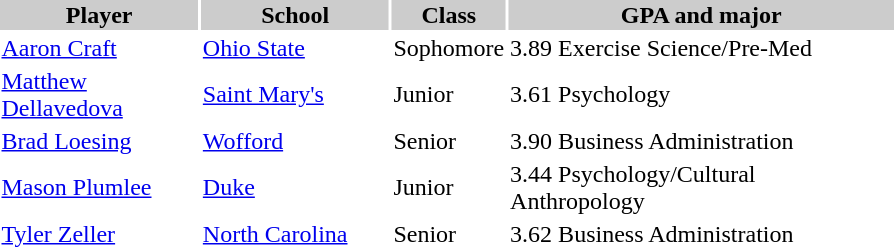<table style="width:600px" "border:'1' 'solid' 'gray' ">
<tr>
<th style="background:#ccc; width:23%;">Player</th>
<th style="background:#ccc; width:22%;">School</th>
<th style="background:#ccc; width:10%;">Class</th>
<th style="background:#ccc; width:45%;">GPA and major</th>
</tr>
<tr>
<td><a href='#'>Aaron Craft</a></td>
<td><a href='#'>Ohio State</a></td>
<td>Sophomore</td>
<td>3.89 Exercise Science/Pre-Med</td>
</tr>
<tr>
<td><a href='#'>Matthew Dellavedova</a></td>
<td><a href='#'>Saint Mary's</a></td>
<td>Junior</td>
<td>3.61 Psychology</td>
</tr>
<tr>
<td><a href='#'>Brad Loesing</a></td>
<td><a href='#'>Wofford</a></td>
<td>Senior</td>
<td>3.90 Business Administration</td>
</tr>
<tr>
<td><a href='#'>Mason Plumlee</a></td>
<td><a href='#'>Duke</a></td>
<td>Junior</td>
<td>3.44 Psychology/Cultural Anthropology</td>
</tr>
<tr>
<td><a href='#'>Tyler Zeller</a></td>
<td><a href='#'>North Carolina</a></td>
<td>Senior</td>
<td>3.62 Business Administration</td>
</tr>
</table>
